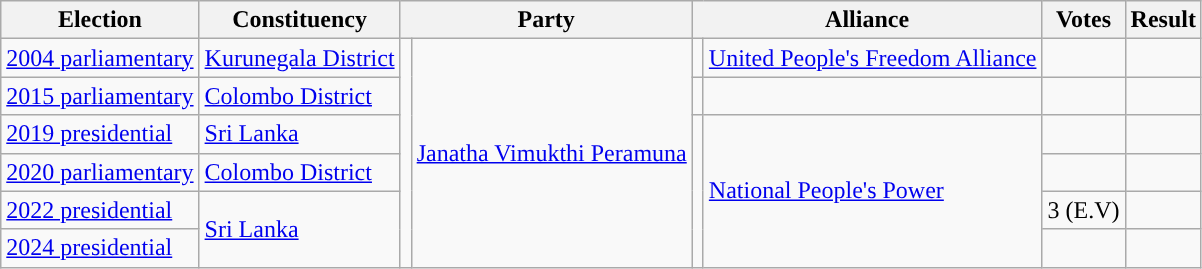<table class="wikitable" style="text-align:left;">
<tr>
<th scope=col>Election</th>
<th scope=col>Constituency</th>
<th scope=col colspan="2">Party</th>
<th scope=col colspan="2">Alliance</th>
<th scope=col>Votes</th>
<th scope=col>Result</th>
</tr>
<tr>
<td><a href='#'>2004 parliamentary</a></td>
<td><a href='#'>Kurunegala District</a></td>
<td rowspan="6" style="background:"></td>
<td rowspan="6"><a href='#'>Janatha Vimukthi Peramuna</a></td>
<td style="background:"></td>
<td><a href='#'>United People's Freedom Alliance</a></td>
<td align=right></td>
<td></td>
</tr>
<tr>
<td><a href='#'>2015 parliamentary</a></td>
<td><a href='#'>Colombo District</a></td>
<td></td>
<td></td>
<td align="right"></td>
<td></td>
</tr>
<tr>
<td><a href='#'>2019 presidential</a></td>
<td><a href='#'>Sri Lanka</a></td>
<td rowspan="4" style="background:"></td>
<td rowspan="4"><a href='#'>National People's Power</a></td>
<td align=right></td>
<td></td>
</tr>
<tr>
<td><a href='#'>2020 parliamentary</a></td>
<td><a href='#'>Colombo District</a></td>
<td align="right"></td>
<td></td>
</tr>
<tr>
<td><a href='#'>2022 presidential</a></td>
<td rowspan="2"><a href='#'>Sri Lanka</a></td>
<td align="right">3 (E.V)</td>
<td></td>
</tr>
<tr>
<td><a href='#'>2024 presidential</a></td>
<td align="center"></td>
<td></td>
</tr>
</table>
